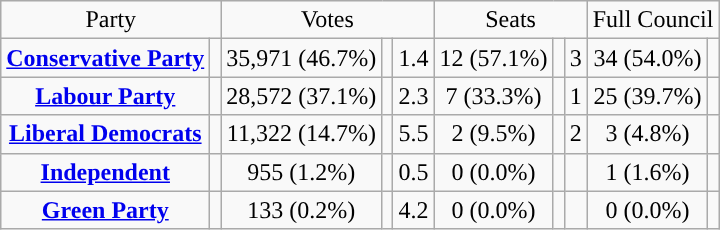<table class=wikitable style="text-align:center;">
<tr>
<td colspan=2>Party</td>
<td colspan=3>Votes</td>
<td colspan=3>Seats</td>
<td colspan=3>Full Council</td>
</tr>
<tr>
<td><strong><a href='#'>Conservative Party</a></strong></td>
<td style="background:"></td>
<td>35,971 (46.7%)</td>
<td></td>
<td> 1.4</td>
<td>12 (57.1%)</td>
<td></td>
<td> 3</td>
<td>34 (54.0%)</td>
<td></td>
</tr>
<tr>
<td><strong><a href='#'>Labour Party</a></strong></td>
<td style="background:"></td>
<td>28,572 (37.1%)</td>
<td></td>
<td> 2.3</td>
<td>7 (33.3%)</td>
<td></td>
<td> 1</td>
<td>25 (39.7%)</td>
<td></td>
</tr>
<tr>
<td><strong><a href='#'>Liberal Democrats</a></strong></td>
<td style="background:"></td>
<td>11,322 (14.7%)</td>
<td></td>
<td> 5.5</td>
<td>2 (9.5%)</td>
<td></td>
<td> 2</td>
<td>3 (4.8%)</td>
<td></td>
</tr>
<tr>
<td><strong><a href='#'>Independent</a></strong></td>
<td style="background:"></td>
<td>955 (1.2%)</td>
<td></td>
<td> 0.5</td>
<td>0 (0.0%)</td>
<td></td>
<td></td>
<td>1 (1.6%)</td>
<td></td>
</tr>
<tr>
<td><strong><a href='#'>Green Party</a></strong></td>
<td style="background:"></td>
<td>133 (0.2%)</td>
<td></td>
<td> 4.2</td>
<td>0 (0.0%)</td>
<td></td>
<td></td>
<td>0 (0.0%)</td>
<td></td>
</tr>
</table>
